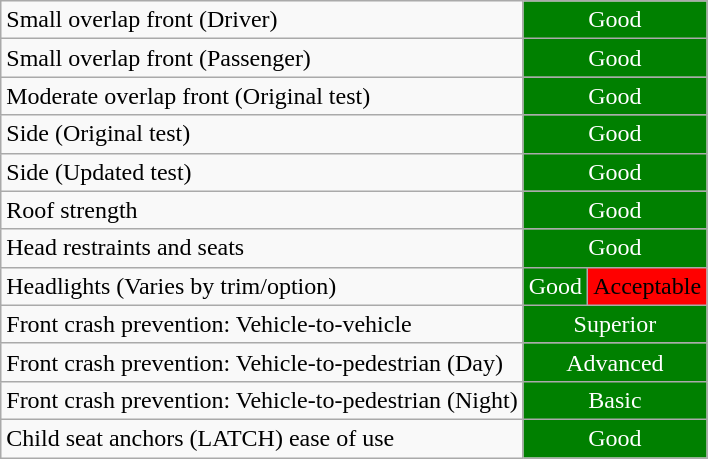<table class="wikitable">
<tr>
<td>Small overlap front (Driver)</td>
<td colspan="2" style="text-align:center;color:white;background:green">Good</td>
</tr>
<tr>
<td>Small overlap front (Passenger)</td>
<td colspan="2" style="text-align:center;color:white;background:green">Good</td>
</tr>
<tr>
<td>Moderate overlap front (Original test)</td>
<td colspan="2" style="text-align:center;color:white;background:green">Good</td>
</tr>
<tr>
<td>Side (Original test)</td>
<td colspan="2" style="text-align:center;color:white;background:green">Good</td>
</tr>
<tr>
<td>Side (Updated test)</td>
<td colspan="2" style="text-align:center;color:white;background:green">Good</td>
</tr>
<tr>
<td>Roof strength</td>
<td colspan="2" style="text-align:center;color:white;background:green">Good</td>
</tr>
<tr>
<td>Head restraints and seats</td>
<td colspan="2" style="text-align:center;color:white;background:green">Good</td>
</tr>
<tr>
<td>Headlights (Varies by trim/option)</td>
<td colspan="1" style="text-align:center;color:white;background:green">Good</td>
<td colspan="1" style="text-align:center;color:black;background:red">Acceptable</td>
</tr>
<tr>
<td>Front crash prevention: Vehicle-to-vehicle</td>
<td colspan="2" style="text-align:center;color:white;background:green">Superior</td>
</tr>
<tr>
<td>Front crash prevention: Vehicle-to-pedestrian (Day)</td>
<td colspan="2" style="text-align:center;color:white;background:green">Advanced</td>
</tr>
<tr>
<td>Front crash prevention: Vehicle-to-pedestrian (Night)</td>
<td colspan="2" style="text-align:center;color:white;background:green">Basic</td>
</tr>
<tr>
<td>Child seat anchors (LATCH) ease of use</td>
<td colspan="2" style="text-align:center;color:white;background:green">Good</td>
</tr>
</table>
